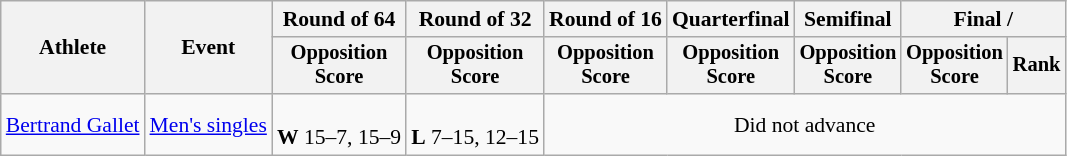<table class=wikitable style="font-size:90%">
<tr>
<th rowspan="2">Athlete</th>
<th rowspan="2">Event</th>
<th>Round of 64</th>
<th>Round of 32</th>
<th>Round of 16</th>
<th>Quarterfinal</th>
<th>Semifinal</th>
<th colspan=2>Final / </th>
</tr>
<tr style="font-size:95%">
<th>Opposition<br>Score</th>
<th>Opposition<br>Score</th>
<th>Opposition<br>Score</th>
<th>Opposition<br>Score</th>
<th>Opposition<br>Score</th>
<th>Opposition<br>Score</th>
<th>Rank</th>
</tr>
<tr>
<td align=left><a href='#'>Bertrand Gallet</a></td>
<td align=left><a href='#'>Men's singles</a></td>
<td align=center><br><strong>W</strong> 15–7, 15–9</td>
<td align=center><br><strong>L</strong> 7–15, 12–15</td>
<td align=center colspan="5">Did not advance</td>
</tr>
</table>
